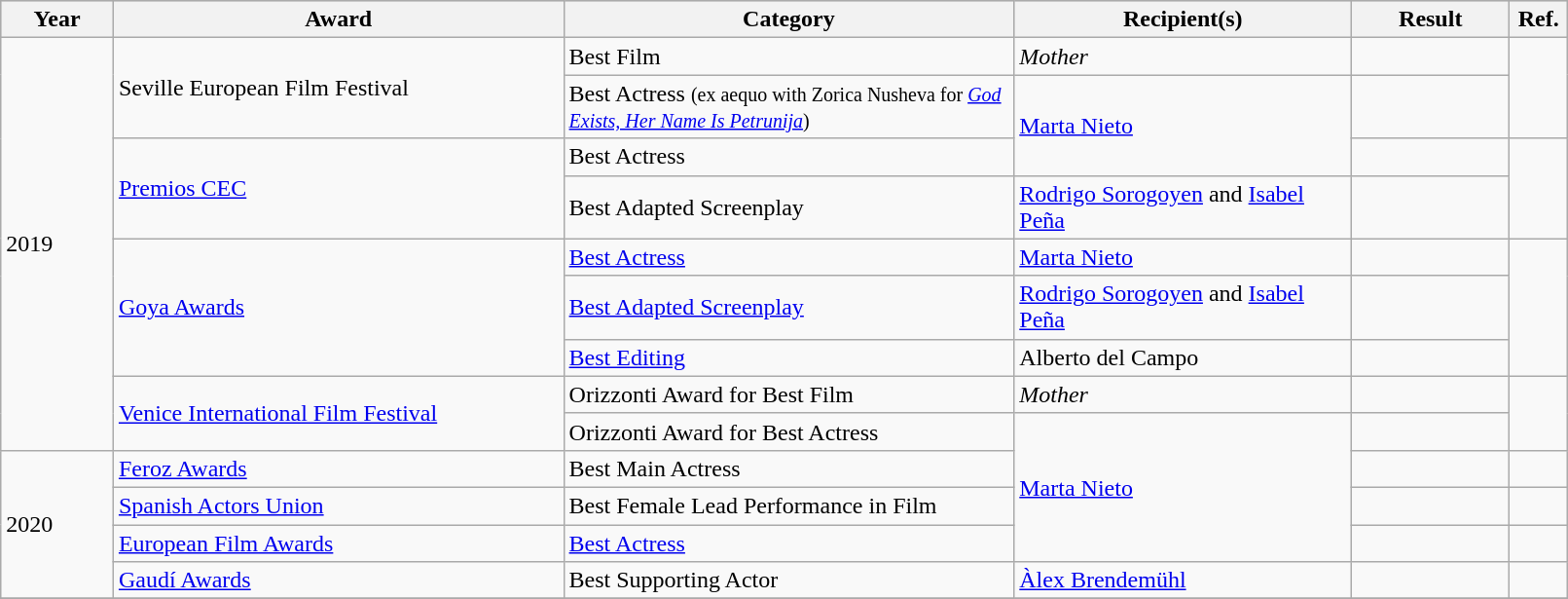<table class="wikitable" style="width:85%">
<tr bgcolor="#CCCCCC" align="center">
<th width="5%">Year</th>
<th width="20%">Award</th>
<th width="20%">Category</th>
<th width="15%">Recipient(s)</th>
<th width="7%">Result</th>
<th width="1%">Ref.</th>
</tr>
<tr>
<td rowspan="9">2019</td>
<td rowspan="2">Seville European Film Festival</td>
<td>Best Film</td>
<td><em>Mother</em></td>
<td></td>
<td rowspan="2"></td>
</tr>
<tr>
<td>Best Actress <small>(ex aequo with Zorica Nusheva for <em><a href='#'>God Exists, Her Name Is Petrunija</a></em>)</small></td>
<td rowspan="2"><a href='#'>Marta Nieto</a></td>
<td></td>
</tr>
<tr>
<td rowspan="2"><a href='#'>Premios CEC</a></td>
<td>Best Actress</td>
<td></td>
<td rowspan="2"></td>
</tr>
<tr>
<td>Best Adapted Screenplay</td>
<td><a href='#'>Rodrigo Sorogoyen</a> and <a href='#'>Isabel Peña</a></td>
<td></td>
</tr>
<tr>
<td rowspan="3"><a href='#'>Goya Awards</a></td>
<td><a href='#'>Best Actress</a></td>
<td><a href='#'>Marta Nieto</a></td>
<td></td>
<td rowspan="3"></td>
</tr>
<tr>
<td><a href='#'>Best Adapted Screenplay</a></td>
<td><a href='#'>Rodrigo Sorogoyen</a> and <a href='#'>Isabel Peña</a></td>
<td></td>
</tr>
<tr>
<td><a href='#'>Best Editing</a></td>
<td>Alberto del Campo</td>
<td></td>
</tr>
<tr>
<td rowspan="2"><a href='#'>Venice International Film Festival</a></td>
<td>Orizzonti Award for Best Film</td>
<td><em>Mother</em></td>
<td></td>
<td rowspan="2"></td>
</tr>
<tr>
<td>Orizzonti Award for Best Actress</td>
<td rowspan="4"><a href='#'>Marta Nieto</a></td>
<td></td>
</tr>
<tr>
<td rowspan="4">2020</td>
<td><a href='#'>Feroz Awards</a></td>
<td>Best Main Actress</td>
<td></td>
<td></td>
</tr>
<tr>
<td><a href='#'>Spanish Actors Union</a></td>
<td>Best Female Lead Performance in Film</td>
<td></td>
<td></td>
</tr>
<tr>
<td><a href='#'>European Film Awards</a></td>
<td><a href='#'>Best Actress</a></td>
<td></td>
<td></td>
</tr>
<tr>
<td><a href='#'>Gaudí Awards</a></td>
<td>Best Supporting Actor</td>
<td><a href='#'>Àlex Brendemühl</a></td>
<td></td>
<td></td>
</tr>
<tr>
</tr>
</table>
